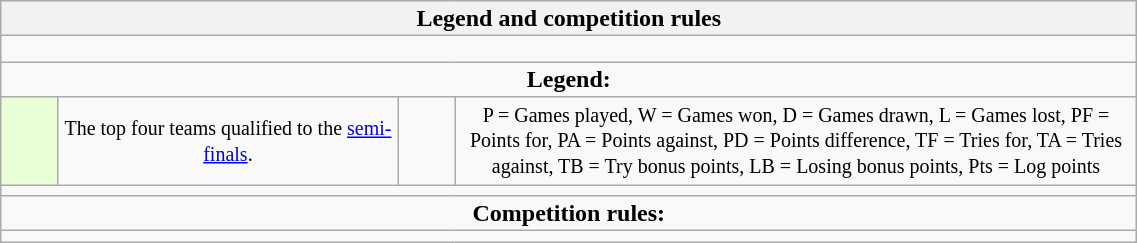<table class="wikitable collapsible collapsed" style="text-align:center; line-height:100%; font-size:100%; width:60%;">
<tr>
<th colspan="100%" style="border:0px">Legend and competition rules</th>
</tr>
<tr>
<td colspan="100%" style="height:10px"></td>
</tr>
<tr>
<td colspan="100%" style="border:0px"><strong>Legend:</strong></td>
</tr>
<tr>
<td style="height:10px; width:5%; background:#E8FFD8;"></td>
<td style="width:30%;"><small>The top four teams qualified to the <a href='#'>semi-finals</a>.</small></td>
<td style="width:5%;"></td>
<td style="width:60%;"><small>P = Games played, W = Games won, D = Games drawn, L = Games lost, PF = Points for, PA = Points against, PD = Points difference, TF = Tries for, TA = Tries against, TB = Try bonus points, LB = Losing bonus points, Pts = Log points</small></td>
</tr>
<tr>
<td colspan="100%"></td>
</tr>
<tr>
<td colspan="100%" style="border:0px"><strong>Competition rules:</strong></td>
</tr>
<tr>
<td colspan="100%"></td>
</tr>
</table>
